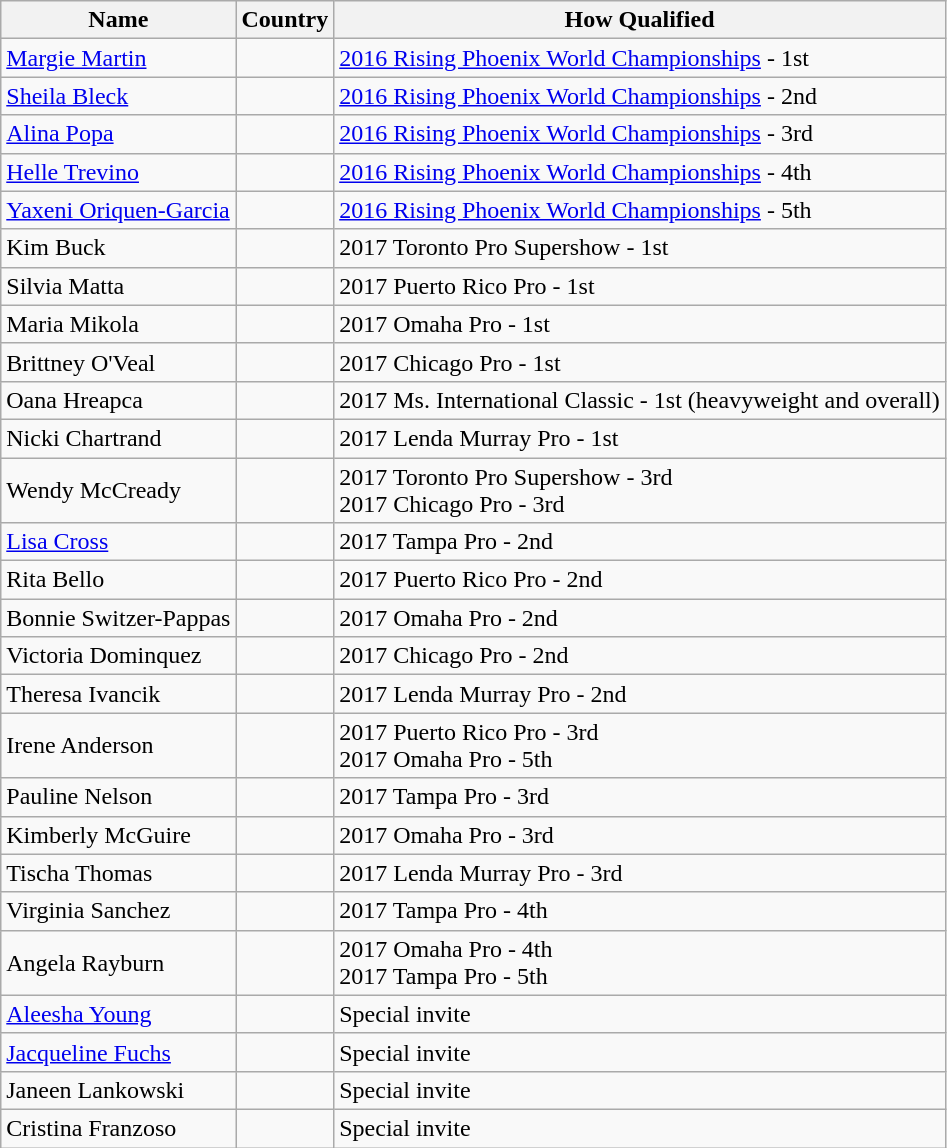<table class="wikitable">
<tr>
<th>Name</th>
<th>Country</th>
<th>How Qualified</th>
</tr>
<tr>
<td><a href='#'>Margie Martin</a></td>
<td></td>
<td><a href='#'>2016  Rising Phoenix World Championships</a> - 1st</td>
</tr>
<tr>
<td><a href='#'>Sheila Bleck</a></td>
<td></td>
<td><a href='#'>2016 Rising Phoenix World Championships</a> - 2nd</td>
</tr>
<tr>
<td><a href='#'>Alina Popa</a></td>
<td></td>
<td><a href='#'>2016 Rising Phoenix World Championships</a> - 3rd</td>
</tr>
<tr>
<td><a href='#'>Helle Trevino</a></td>
<td></td>
<td><a href='#'>2016 Rising Phoenix World Championships</a> - 4th</td>
</tr>
<tr>
<td><a href='#'>Yaxeni Oriquen-Garcia</a></td>
<td></td>
<td><a href='#'>2016 Rising Phoenix World Championships</a> - 5th</td>
</tr>
<tr>
<td>Kim Buck</td>
<td></td>
<td>2017 Toronto Pro Supershow - 1st</td>
</tr>
<tr>
<td>Silvia Matta</td>
<td></td>
<td>2017 Puerto Rico Pro - 1st</td>
</tr>
<tr>
<td>Maria Mikola</td>
<td></td>
<td>2017 Omaha Pro - 1st</td>
</tr>
<tr>
<td>Brittney O'Veal</td>
<td></td>
<td>2017 Chicago Pro - 1st</td>
</tr>
<tr>
<td>Oana Hreapca</td>
<td></td>
<td>2017 Ms. International Classic - 1st (heavyweight and overall)</td>
</tr>
<tr>
<td>Nicki Chartrand</td>
<td></td>
<td>2017 Lenda Murray Pro - 1st</td>
</tr>
<tr>
<td>Wendy McCready</td>
<td></td>
<td>2017 Toronto Pro Supershow - 3rd<br>2017 Chicago Pro - 3rd</td>
</tr>
<tr>
<td><a href='#'>Lisa Cross</a></td>
<td></td>
<td>2017 Tampa Pro - 2nd</td>
</tr>
<tr>
<td>Rita Bello</td>
<td></td>
<td>2017 Puerto Rico Pro - 2nd</td>
</tr>
<tr>
<td>Bonnie Switzer-Pappas</td>
<td></td>
<td>2017 Omaha Pro - 2nd</td>
</tr>
<tr>
<td>Victoria Dominquez</td>
<td></td>
<td>2017 Chicago Pro - 2nd</td>
</tr>
<tr>
<td>Theresa Ivancik</td>
<td></td>
<td>2017 Lenda Murray Pro - 2nd</td>
</tr>
<tr>
<td>Irene Anderson</td>
<td></td>
<td>2017 Puerto Rico Pro - 3rd<br>2017 Omaha Pro - 5th</td>
</tr>
<tr>
<td>Pauline Nelson</td>
<td></td>
<td>2017 Tampa Pro - 3rd</td>
</tr>
<tr>
<td>Kimberly McGuire</td>
<td></td>
<td>2017 Omaha Pro - 3rd</td>
</tr>
<tr>
<td>Tischa Thomas</td>
<td></td>
<td>2017 Lenda Murray Pro - 3rd</td>
</tr>
<tr>
<td>Virginia Sanchez</td>
<td></td>
<td>2017 Tampa Pro - 4th</td>
</tr>
<tr>
<td>Angela Rayburn</td>
<td></td>
<td>2017 Omaha Pro - 4th<br>2017 Tampa Pro - 5th</td>
</tr>
<tr>
<td><a href='#'>Aleesha Young</a></td>
<td></td>
<td>Special invite</td>
</tr>
<tr>
<td><a href='#'>Jacqueline Fuchs</a></td>
<td></td>
<td>Special invite</td>
</tr>
<tr>
<td>Janeen Lankowski</td>
<td></td>
<td>Special invite</td>
</tr>
<tr>
<td>Cristina Franzoso</td>
<td></td>
<td>Special invite</td>
</tr>
</table>
